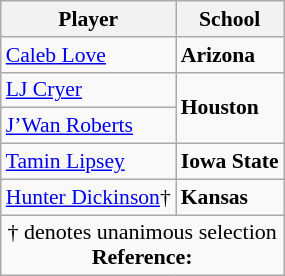<table class="wikitable" style="white-space:nowrap; font-size:90%;">
<tr>
<th>Player</th>
<th>School</th>
</tr>
<tr ,>
<td><a href='#'>Caleb Love</a></td>
<td><strong>Arizona</strong></td>
</tr>
<tr>
<td><a href='#'>LJ Cryer</a></td>
<td rowspan=2><strong>Houston</strong></td>
</tr>
<tr>
<td><a href='#'>J’Wan Roberts</a></td>
</tr>
<tr>
<td><a href='#'>Tamin Lipsey</a></td>
<td><strong>Iowa State</strong></td>
</tr>
<tr>
<td><a href='#'>Hunter Dickinson</a>†</td>
<td><strong>Kansas</strong></td>
</tr>
<tr>
<td colspan="4"  style="font-size:11pt; text-align:center;">† denotes unanimous selection<br><strong>Reference:</strong></td>
</tr>
</table>
